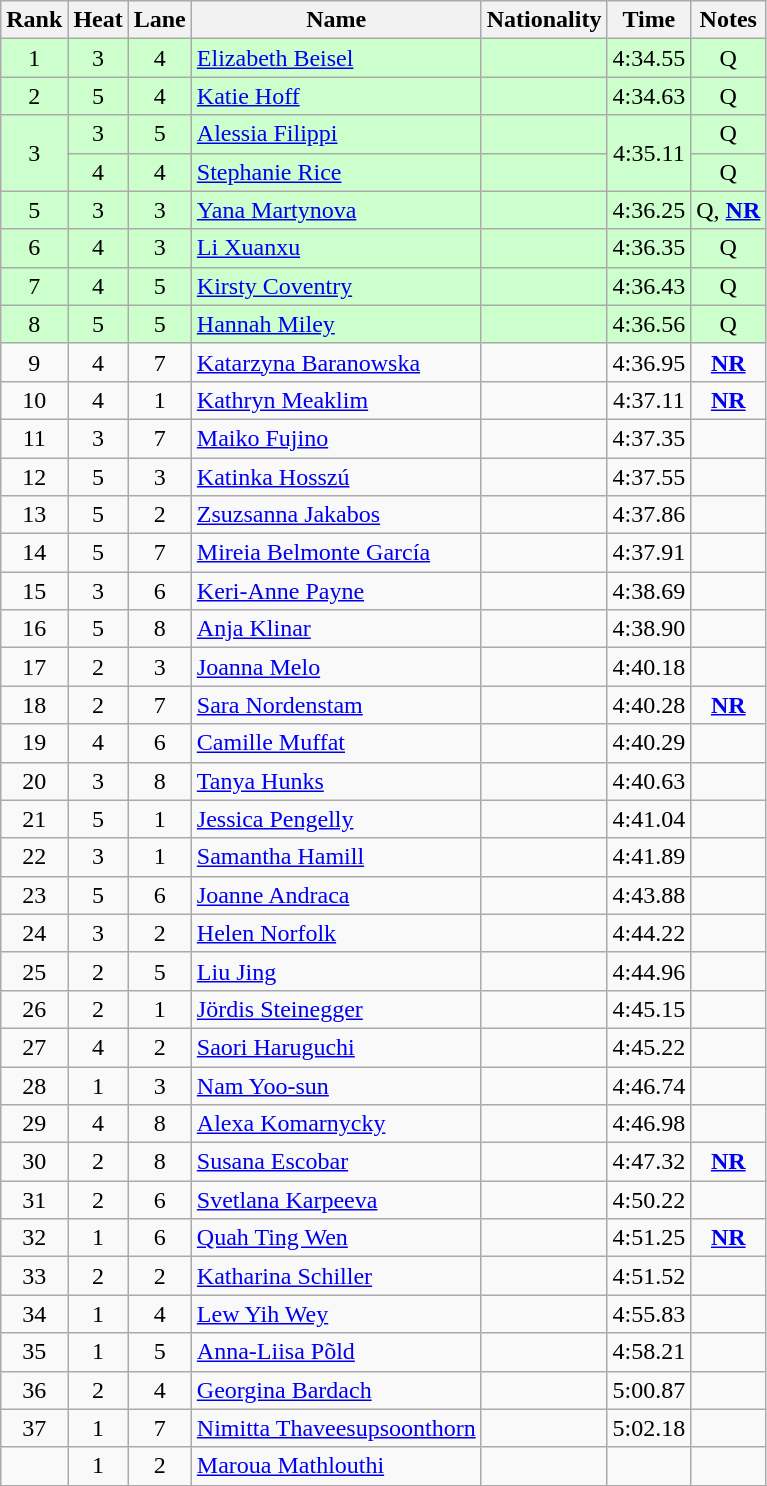<table class="wikitable sortable" style="text-align:center">
<tr>
<th>Rank</th>
<th>Heat</th>
<th>Lane</th>
<th>Name</th>
<th>Nationality</th>
<th>Time</th>
<th>Notes</th>
</tr>
<tr bgcolor=ccffcc>
<td>1</td>
<td>3</td>
<td>4</td>
<td align=left><a href='#'>Elizabeth Beisel</a></td>
<td align=left></td>
<td>4:34.55</td>
<td>Q</td>
</tr>
<tr bgcolor=ccffcc>
<td>2</td>
<td>5</td>
<td>4</td>
<td align=left><a href='#'>Katie Hoff</a></td>
<td align=left></td>
<td>4:34.63</td>
<td>Q</td>
</tr>
<tr bgcolor=ccffcc>
<td rowspan=2>3</td>
<td>3</td>
<td>5</td>
<td align=left><a href='#'>Alessia Filippi</a></td>
<td align=left></td>
<td rowspan=2>4:35.11</td>
<td>Q</td>
</tr>
<tr bgcolor=ccffcc>
<td>4</td>
<td>4</td>
<td align=left><a href='#'>Stephanie Rice</a></td>
<td align=left></td>
<td>Q</td>
</tr>
<tr bgcolor=ccffcc>
<td>5</td>
<td>3</td>
<td>3</td>
<td align=left><a href='#'>Yana Martynova</a></td>
<td align=left></td>
<td>4:36.25</td>
<td>Q, <strong><a href='#'>NR</a></strong></td>
</tr>
<tr bgcolor=ccffcc>
<td>6</td>
<td>4</td>
<td>3</td>
<td align=left><a href='#'>Li Xuanxu</a></td>
<td align=left></td>
<td>4:36.35</td>
<td>Q</td>
</tr>
<tr bgcolor=ccffcc>
<td>7</td>
<td>4</td>
<td>5</td>
<td align=left><a href='#'>Kirsty Coventry</a></td>
<td align=left></td>
<td>4:36.43</td>
<td>Q</td>
</tr>
<tr bgcolor=ccffcc>
<td>8</td>
<td>5</td>
<td>5</td>
<td align=left><a href='#'>Hannah Miley</a></td>
<td align=left></td>
<td>4:36.56</td>
<td>Q</td>
</tr>
<tr>
<td>9</td>
<td>4</td>
<td>7</td>
<td align=left><a href='#'>Katarzyna Baranowska</a></td>
<td align=left></td>
<td>4:36.95</td>
<td><strong><a href='#'>NR</a></strong></td>
</tr>
<tr>
<td>10</td>
<td>4</td>
<td>1</td>
<td align=left><a href='#'>Kathryn Meaklim</a></td>
<td align=left></td>
<td>4:37.11</td>
<td><strong><a href='#'>NR</a></strong></td>
</tr>
<tr>
<td>11</td>
<td>3</td>
<td>7</td>
<td align=left><a href='#'>Maiko Fujino</a></td>
<td align=left></td>
<td>4:37.35</td>
<td></td>
</tr>
<tr>
<td>12</td>
<td>5</td>
<td>3</td>
<td align=left><a href='#'>Katinka Hosszú</a></td>
<td align=left></td>
<td>4:37.55</td>
<td></td>
</tr>
<tr>
<td>13</td>
<td>5</td>
<td>2</td>
<td align=left><a href='#'>Zsuzsanna Jakabos</a></td>
<td align=left></td>
<td>4:37.86</td>
<td></td>
</tr>
<tr>
<td>14</td>
<td>5</td>
<td>7</td>
<td align=left><a href='#'>Mireia Belmonte García</a></td>
<td align=left></td>
<td>4:37.91</td>
<td></td>
</tr>
<tr>
<td>15</td>
<td>3</td>
<td>6</td>
<td align=left><a href='#'>Keri-Anne Payne</a></td>
<td align=left></td>
<td>4:38.69</td>
<td></td>
</tr>
<tr>
<td>16</td>
<td>5</td>
<td>8</td>
<td align=left><a href='#'>Anja Klinar</a></td>
<td align=left></td>
<td>4:38.90</td>
<td></td>
</tr>
<tr>
<td>17</td>
<td>2</td>
<td>3</td>
<td align=left><a href='#'>Joanna Melo</a></td>
<td align=left></td>
<td>4:40.18</td>
<td></td>
</tr>
<tr>
<td>18</td>
<td>2</td>
<td>7</td>
<td align=left><a href='#'>Sara Nordenstam</a></td>
<td align=left></td>
<td>4:40.28</td>
<td><strong><a href='#'>NR</a></strong></td>
</tr>
<tr>
<td>19</td>
<td>4</td>
<td>6</td>
<td align=left><a href='#'>Camille Muffat</a></td>
<td align=left></td>
<td>4:40.29</td>
<td></td>
</tr>
<tr>
<td>20</td>
<td>3</td>
<td>8</td>
<td align=left><a href='#'>Tanya Hunks</a></td>
<td align=left></td>
<td>4:40.63</td>
<td></td>
</tr>
<tr>
<td>21</td>
<td>5</td>
<td>1</td>
<td align=left><a href='#'>Jessica Pengelly</a></td>
<td align=left></td>
<td>4:41.04</td>
<td></td>
</tr>
<tr>
<td>22</td>
<td>3</td>
<td>1</td>
<td align=left><a href='#'>Samantha Hamill</a></td>
<td align=left></td>
<td>4:41.89</td>
<td></td>
</tr>
<tr>
<td>23</td>
<td>5</td>
<td>6</td>
<td align=left><a href='#'>Joanne Andraca</a></td>
<td align=left></td>
<td>4:43.88</td>
<td></td>
</tr>
<tr>
<td>24</td>
<td>3</td>
<td>2</td>
<td align=left><a href='#'>Helen Norfolk</a></td>
<td align=left></td>
<td>4:44.22</td>
<td></td>
</tr>
<tr>
<td>25</td>
<td>2</td>
<td>5</td>
<td align=left><a href='#'>Liu Jing</a></td>
<td align=left></td>
<td>4:44.96</td>
<td></td>
</tr>
<tr>
<td>26</td>
<td>2</td>
<td>1</td>
<td align=left><a href='#'>Jördis Steinegger</a></td>
<td align=left></td>
<td>4:45.15</td>
<td></td>
</tr>
<tr>
<td>27</td>
<td>4</td>
<td>2</td>
<td align=left><a href='#'>Saori Haruguchi</a></td>
<td align=left></td>
<td>4:45.22</td>
<td></td>
</tr>
<tr>
<td>28</td>
<td>1</td>
<td>3</td>
<td align=left><a href='#'>Nam Yoo-sun</a></td>
<td align=left></td>
<td>4:46.74</td>
<td></td>
</tr>
<tr>
<td>29</td>
<td>4</td>
<td>8</td>
<td align=left><a href='#'>Alexa Komarnycky</a></td>
<td align=left></td>
<td>4:46.98</td>
<td></td>
</tr>
<tr>
<td>30</td>
<td>2</td>
<td>8</td>
<td align=left><a href='#'>Susana Escobar</a></td>
<td align=left></td>
<td>4:47.32</td>
<td><strong><a href='#'>NR</a></strong></td>
</tr>
<tr>
<td>31</td>
<td>2</td>
<td>6</td>
<td align=left><a href='#'>Svetlana Karpeeva</a></td>
<td align=left></td>
<td>4:50.22</td>
<td></td>
</tr>
<tr>
<td>32</td>
<td>1</td>
<td>6</td>
<td align=left><a href='#'>Quah Ting Wen</a></td>
<td align=left></td>
<td>4:51.25</td>
<td><strong><a href='#'>NR</a></strong></td>
</tr>
<tr>
<td>33</td>
<td>2</td>
<td>2</td>
<td align=left><a href='#'>Katharina Schiller</a></td>
<td align=left></td>
<td>4:51.52</td>
<td></td>
</tr>
<tr>
<td>34</td>
<td>1</td>
<td>4</td>
<td align=left><a href='#'>Lew Yih Wey</a></td>
<td align=left></td>
<td>4:55.83</td>
<td></td>
</tr>
<tr>
<td>35</td>
<td>1</td>
<td>5</td>
<td align=left><a href='#'>Anna-Liisa Põld</a></td>
<td align=left></td>
<td>4:58.21</td>
<td></td>
</tr>
<tr>
<td>36</td>
<td>2</td>
<td>4</td>
<td align=left><a href='#'>Georgina Bardach</a></td>
<td align=left></td>
<td>5:00.87</td>
<td></td>
</tr>
<tr>
<td>37</td>
<td>1</td>
<td>7</td>
<td align=left><a href='#'>Nimitta Thaveesupsoonthorn</a></td>
<td align=left></td>
<td>5:02.18</td>
<td></td>
</tr>
<tr>
<td></td>
<td>1</td>
<td>2</td>
<td align=left><a href='#'>Maroua Mathlouthi</a></td>
<td align=left></td>
<td></td>
<td></td>
</tr>
</table>
